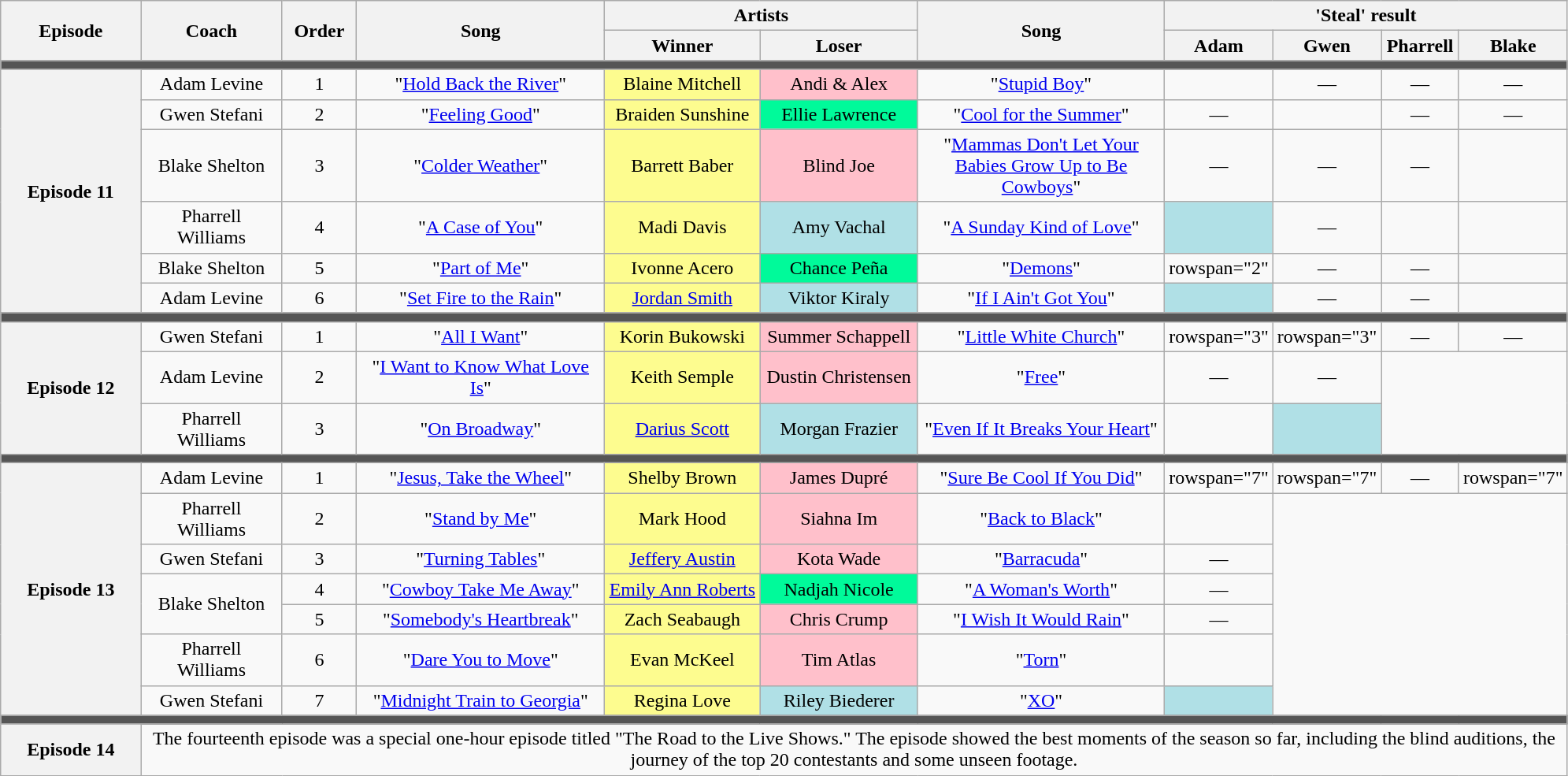<table class="wikitable" style="text-align: center; width:105%;">
<tr>
<th rowspan="2" style="width:10%;">Episode</th>
<th rowspan="2" style="width:10%;">Coach</th>
<th rowspan="2" style="width:05%;">Order</th>
<th rowspan="2" style="width:18%;">Song</th>
<th colspan="2" style="width:22%;">Artists</th>
<th rowspan="2" style="width:18%;">Song</th>
<th colspan="4" style="width:20%;">'Steal' result</th>
</tr>
<tr>
<th style="width:11%;">Winner</th>
<th style="width:11%;">Loser</th>
<th style="width:05%;">Adam</th>
<th style="width:05%;">Gwen</th>
<th style="width:05%;">Pharrell</th>
<th style="width:05%;">Blake</th>
</tr>
<tr>
<td colspan="11" style="background:#555;"></td>
</tr>
<tr>
<th rowspan="6">Episode 11<br><small></small></th>
<td>Adam Levine</td>
<td>1</td>
<td>"<a href='#'>Hold Back the River</a>"</td>
<td style="background:#fdfc8f;">Blaine Mitchell</td>
<td style="background:pink;">Andi & Alex</td>
<td>"<a href='#'>Stupid Boy</a>"</td>
<td></td>
<td>—</td>
<td>—</td>
<td>—</td>
</tr>
<tr>
<td>Gwen Stefani</td>
<td>2</td>
<td>"<a href='#'>Feeling Good</a>"</td>
<td style="background:#fdfc8f;">Braiden Sunshine</td>
<td style="background:#00fa9a;">Ellie Lawrence</td>
<td>"<a href='#'>Cool for the Summer</a>"</td>
<td>—</td>
<td></td>
<td>—</td>
<td>—</td>
</tr>
<tr>
<td>Blake Shelton</td>
<td>3</td>
<td>"<a href='#'>Colder Weather</a>"</td>
<td style="background:#fdfc8f;">Barrett Baber</td>
<td style="background:pink;">Blind Joe</td>
<td>"<a href='#'>Mammas Don't Let Your Babies Grow Up to Be Cowboys</a>"</td>
<td>—</td>
<td>—</td>
<td>—</td>
<td></td>
</tr>
<tr>
<td>Pharrell Williams</td>
<td>4</td>
<td>"<a href='#'>A Case of You</a>"</td>
<td style="background:#fdfc8f;">Madi Davis</td>
<td style="background:#b0e0e6;">Amy Vachal</td>
<td>"<a href='#'>A Sunday Kind of Love</a>"</td>
<td style="background:#b0e0e6"><strong></strong></td>
<td>—</td>
<td></td>
<td><strong></strong></td>
</tr>
<tr>
<td>Blake Shelton</td>
<td>5</td>
<td>"<a href='#'>Part of Me</a>"</td>
<td style="background:#fdfc8f;">Ivonne Acero</td>
<td style="background:#00fa9a;">Chance Peña</td>
<td>"<a href='#'>Demons</a>"</td>
<td>rowspan="2" </td>
<td>—</td>
<td>—</td>
<td></td>
</tr>
<tr>
<td>Adam Levine</td>
<td>6</td>
<td>"<a href='#'>Set Fire to the Rain</a>"</td>
<td style="background:#fdfc8f;"><a href='#'>Jordan Smith</a></td>
<td style="background:#b0e0e6;">Viktor Kiraly</td>
<td>"<a href='#'>If I Ain't Got You</a>"</td>
<td style="background:#b0e0e6"><strong></strong></td>
<td>—</td>
<td>—</td>
</tr>
<tr>
<td colspan="11" style="background:#555;"></td>
</tr>
<tr>
<th rowspan="3">Episode 12<br><small></small></th>
<td>Gwen Stefani</td>
<td>1</td>
<td>"<a href='#'>All I Want</a>"</td>
<td style="background:#fdfc8f;">Korin Bukowski</td>
<td style="background:pink;">Summer Schappell</td>
<td>"<a href='#'>Little White Church</a>"</td>
<td>rowspan="3" </td>
<td>rowspan="3" </td>
<td>—</td>
<td>—</td>
</tr>
<tr>
<td>Adam Levine</td>
<td>2</td>
<td>"<a href='#'>I Want to Know What Love Is</a>"</td>
<td style="background:#fdfc8f;">Keith Semple</td>
<td style="background: pink;">Dustin Christensen</td>
<td>"<a href='#'>Free</a>"</td>
<td>—</td>
<td>—</td>
</tr>
<tr>
<td>Pharrell Williams</td>
<td>3</td>
<td>"<a href='#'>On Broadway</a>"</td>
<td style="background:#fdfc8f;"><a href='#'>Darius Scott</a></td>
<td style="background:#b0e0e6">Morgan Frazier</td>
<td>"<a href='#'>Even If It Breaks Your Heart</a>"</td>
<td></td>
<td style="background:#b0e0e6"><strong></strong></td>
</tr>
<tr>
<td colspan="11" style="background:#555;"></td>
</tr>
<tr>
<th rowspan="7">Episode 13<br><small></small></th>
<td>Adam Levine</td>
<td>1</td>
<td>"<a href='#'>Jesus, Take the Wheel</a>"</td>
<td style="background:#fdfc8f;">Shelby Brown</td>
<td style="background:pink;">James Dupré</td>
<td>"<a href='#'>Sure Be Cool If You Did</a>"</td>
<td>rowspan="7" </td>
<td>rowspan="7" </td>
<td>—</td>
<td>rowspan="7" </td>
</tr>
<tr>
<td>Pharrell Williams</td>
<td>2</td>
<td>"<a href='#'>Stand by Me</a>"</td>
<td style="background:#fdfc8f;">Mark Hood</td>
<td style="background:pink;">Siahna Im</td>
<td>"<a href='#'>Back to Black</a>"</td>
<td></td>
</tr>
<tr>
<td>Gwen Stefani</td>
<td>3</td>
<td>"<a href='#'>Turning Tables</a>"</td>
<td style="background:#fdfc8f;"><a href='#'>Jeffery Austin</a></td>
<td style="background:pink;">Kota Wade</td>
<td>"<a href='#'>Barracuda</a>"</td>
<td>—</td>
</tr>
<tr>
<td rowspan="2">Blake Shelton</td>
<td>4</td>
<td>"<a href='#'>Cowboy Take Me Away</a>"</td>
<td style="background:#fdfc8f;"><a href='#'>Emily Ann Roberts</a></td>
<td style="background:#00fa9a;">Nadjah Nicole</td>
<td>"<a href='#'>A Woman's Worth</a>"</td>
<td>—</td>
</tr>
<tr>
<td>5</td>
<td>"<a href='#'>Somebody's Heartbreak</a>"</td>
<td style="background:#fdfc8f;">Zach Seabaugh</td>
<td style="background:pink;">Chris Crump</td>
<td>"<a href='#'>I Wish It Would Rain</a>"</td>
<td>—</td>
</tr>
<tr>
<td>Pharrell Williams</td>
<td>6</td>
<td>"<a href='#'>Dare You to Move</a>"</td>
<td style="background:#fdfc8f;">Evan McKeel</td>
<td style="background:pink;">Tim Atlas</td>
<td>"<a href='#'>Torn</a>"</td>
<td></td>
</tr>
<tr>
<td>Gwen Stefani</td>
<td>7</td>
<td>"<a href='#'>Midnight Train to Georgia</a>"</td>
<td style="background:#fdfc8f;">Regina Love</td>
<td style="background:#B0E0E6;">Riley Biederer</td>
<td>"<a href='#'>XO</a>"</td>
<td style="background:#B0E0E6;"><strong></strong></td>
</tr>
<tr>
<td colspan="11" style="background:#555;"></td>
</tr>
<tr>
<th>Episode 14<br><small></small></th>
<td colspan="10">The fourteenth episode was a special one-hour episode titled "The Road to the Live Shows." The episode showed the best moments of the season so far, including the blind auditions, the journey of the top 20 contestants and some unseen footage.</td>
</tr>
</table>
